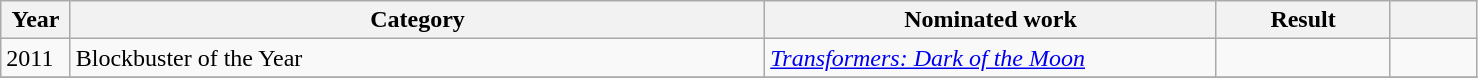<table class=wikitable>
<tr>
<th width=4%>Year</th>
<th width=40%>Category</th>
<th width=26%>Nominated work</th>
<th width=10%>Result</th>
<th width=5%></th>
</tr>
<tr>
<td>2011</td>
<td>Blockbuster of the Year</td>
<td><em><a href='#'>Transformers: Dark of the Moon</a></em></td>
<td></td>
<td></td>
</tr>
<tr>
</tr>
</table>
